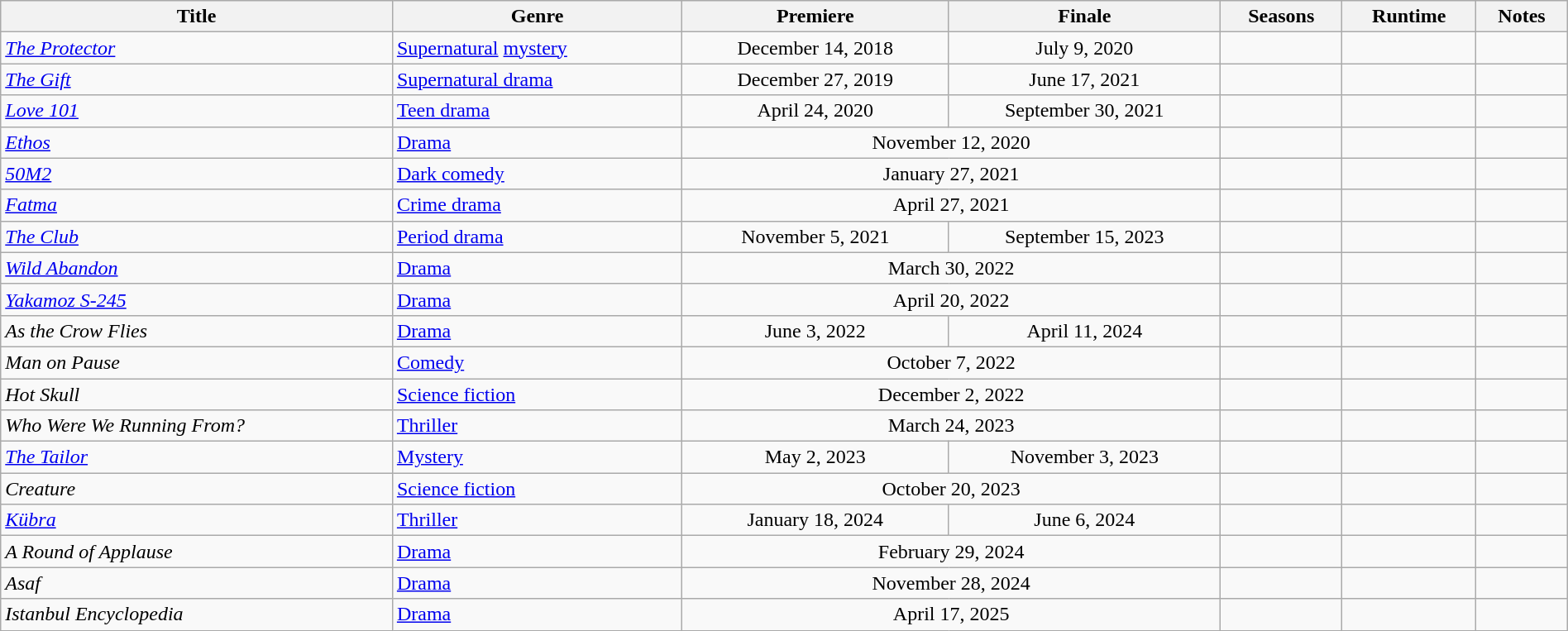<table class="wikitable sortable" style="width:100%">
<tr>
<th scope="col" style="width:25%;">Title</th>
<th>Genre</th>
<th>Premiere</th>
<th>Finale</th>
<th>Seasons</th>
<th>Runtime</th>
<th>Notes</th>
</tr>
<tr>
<td><em><a href='#'>The Protector</a></em></td>
<td><a href='#'>Supernatural</a> <a href='#'>mystery</a></td>
<td style="text-align:center">December 14, 2018</td>
<td style="text-align:center">July 9, 2020</td>
<td></td>
<td></td>
<td></td>
</tr>
<tr>
<td><em><a href='#'>The Gift</a></em></td>
<td><a href='#'>Supernatural drama</a></td>
<td style="text-align:center">December 27, 2019</td>
<td style="text-align:center">June 17, 2021</td>
<td></td>
<td></td>
<td></td>
</tr>
<tr>
<td><em><a href='#'>Love 101</a></em></td>
<td><a href='#'>Teen drama</a></td>
<td style="text-align:center">April 24, 2020</td>
<td style="text-align:center">September 30, 2021</td>
<td></td>
<td></td>
<td></td>
</tr>
<tr>
<td><em><a href='#'>Ethos</a></em></td>
<td><a href='#'>Drama</a></td>
<td colspan="2" style="text-align:center">November 12, 2020</td>
<td></td>
<td></td>
<td></td>
</tr>
<tr>
<td><em><a href='#'>50M2</a></em></td>
<td><a href='#'>Dark comedy</a></td>
<td colspan="2" style="text-align:center">January 27, 2021</td>
<td></td>
<td></td>
<td></td>
</tr>
<tr>
<td><em><a href='#'>Fatma</a></em></td>
<td><a href='#'>Crime drama</a></td>
<td colspan="2" style="text-align:center">April 27, 2021</td>
<td></td>
<td></td>
<td></td>
</tr>
<tr>
<td><em><a href='#'>The Club</a></em></td>
<td><a href='#'>Period drama</a></td>
<td style="text-align:center">November 5, 2021</td>
<td style="text-align:center">September 15, 2023</td>
<td></td>
<td></td>
<td></td>
</tr>
<tr>
<td><em><a href='#'>Wild Abandon</a></em></td>
<td><a href='#'>Drama</a></td>
<td colspan="2" style="text-align:center">March 30, 2022</td>
<td></td>
<td></td>
<td></td>
</tr>
<tr>
<td><em><a href='#'>Yakamoz S-245</a></em></td>
<td><a href='#'>Drama</a></td>
<td colspan="2" style="text-align:center">April 20, 2022</td>
<td></td>
<td></td>
<td></td>
</tr>
<tr>
<td><em>As the Crow Flies</em></td>
<td><a href='#'>Drama</a></td>
<td style="text-align:center">June 3, 2022</td>
<td style="text-align:center">April 11, 2024</td>
<td></td>
<td></td>
<td></td>
</tr>
<tr>
<td><em>Man on Pause</em></td>
<td><a href='#'>Comedy</a></td>
<td colspan="2" style="text-align:center">October 7, 2022</td>
<td></td>
<td></td>
<td></td>
</tr>
<tr>
<td><em>Hot Skull</em></td>
<td><a href='#'>Science fiction</a></td>
<td colspan="2" style="text-align:center">December 2, 2022</td>
<td></td>
<td></td>
<td></td>
</tr>
<tr>
<td><em>Who Were We Running From?</em></td>
<td><a href='#'>Thriller</a></td>
<td colspan="2" style="text-align:center">March 24, 2023</td>
<td></td>
<td></td>
<td></td>
</tr>
<tr>
<td><em><a href='#'>The Tailor</a></em></td>
<td><a href='#'>Mystery</a></td>
<td style="text-align:center">May 2, 2023</td>
<td style="text-align:center">November 3, 2023</td>
<td></td>
<td></td>
<td></td>
</tr>
<tr>
<td><em>Creature</em></td>
<td><a href='#'>Science fiction</a></td>
<td colspan="2" style="text-align:center">October 20, 2023</td>
<td></td>
<td></td>
<td></td>
</tr>
<tr>
<td><em><a href='#'>Kübra</a></em></td>
<td><a href='#'>Thriller</a></td>
<td style="text-align:center">January 18, 2024</td>
<td style="text-align:center">June 6, 2024</td>
<td></td>
<td></td>
<td></td>
</tr>
<tr>
<td><em>A Round of Applause</em></td>
<td><a href='#'>Drama</a></td>
<td colspan="2" style="text-align:center">February 29, 2024</td>
<td></td>
<td></td>
<td></td>
</tr>
<tr>
<td><em>Asaf</em></td>
<td><a href='#'>Drama</a></td>
<td colspan="2" style="text-align:center">November 28, 2024</td>
<td></td>
<td></td>
<td></td>
</tr>
<tr>
<td><em>Istanbul Encyclopedia</em></td>
<td><a href='#'>Drama</a></td>
<td colspan="2" style="text-align:center">April 17, 2025</td>
<td></td>
<td></td>
<td></td>
</tr>
</table>
